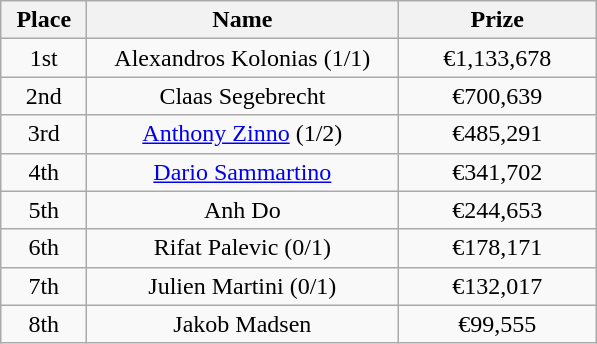<table class="wikitable">
<tr>
<th width="50">Place</th>
<th width="200">Name</th>
<th width="125">Prize</th>
</tr>
<tr>
<td align = "center">1st</td>
<td align = "center">Alexandros Kolonias (1/1)</td>
<td align = "center">€1,133,678</td>
</tr>
<tr>
<td align = "center">2nd</td>
<td align = "center">Claas Segebrecht</td>
<td align = "center">€700,639</td>
</tr>
<tr>
<td align = "center">3rd</td>
<td align = "center"><a href='#'>Anthony Zinno</a> (1/2)</td>
<td align = "center">€485,291</td>
</tr>
<tr>
<td align = "center">4th</td>
<td align = "center"><a href='#'>Dario Sammartino</a></td>
<td align = "center">€341,702</td>
</tr>
<tr>
<td align = "center">5th</td>
<td align = "center">Anh Do</td>
<td align = "center">€244,653</td>
</tr>
<tr>
<td align = "center">6th</td>
<td align = "center">Rifat Palevic (0/1)</td>
<td align = "center">€178,171</td>
</tr>
<tr>
<td align = "center">7th</td>
<td align = "center">Julien Martini (0/1)</td>
<td align = "center">€132,017</td>
</tr>
<tr>
<td align = "center">8th</td>
<td align = "center">Jakob Madsen</td>
<td align = "center">€99,555</td>
</tr>
</table>
